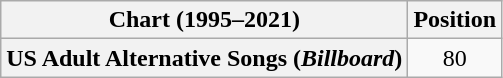<table class="wikitable plainrowheaders" style="text-align:center">
<tr>
<th>Chart (1995–2021)</th>
<th>Position</th>
</tr>
<tr>
<th scope="row">US Adult Alternative Songs (<em>Billboard</em>)</th>
<td>80</td>
</tr>
</table>
